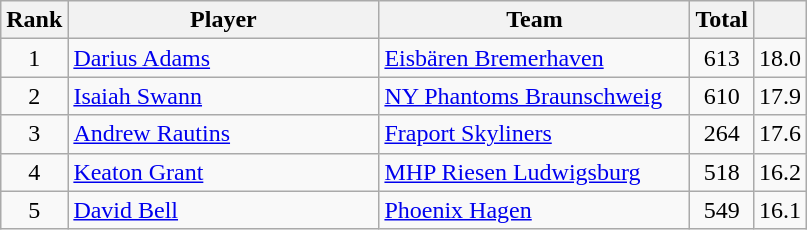<table class="wikitable" style="text-align:center">
<tr>
<th>Rank</th>
<th width=200>Player</th>
<th width=200>Team</th>
<th>Total</th>
<th></th>
</tr>
<tr>
<td>1</td>
<td align=left> <a href='#'>Darius Adams</a></td>
<td align=left><a href='#'>Eisbären Bremerhaven</a></td>
<td>613</td>
<td>18.0</td>
</tr>
<tr>
<td>2</td>
<td align=left> <a href='#'>Isaiah Swann</a></td>
<td align=left><a href='#'>NY Phantoms Braunschweig</a></td>
<td>610</td>
<td>17.9</td>
</tr>
<tr>
<td>3</td>
<td align=left> <a href='#'>Andrew Rautins</a></td>
<td align=left><a href='#'>Fraport Skyliners</a></td>
<td>264</td>
<td>17.6</td>
</tr>
<tr>
<td>4</td>
<td align=left> <a href='#'>Keaton Grant</a></td>
<td align=left><a href='#'>MHP Riesen Ludwigsburg</a></td>
<td>518</td>
<td>16.2</td>
</tr>
<tr>
<td>5</td>
<td align=left> <a href='#'>David Bell</a></td>
<td align=left><a href='#'>Phoenix Hagen</a></td>
<td>549</td>
<td>16.1</td>
</tr>
</table>
